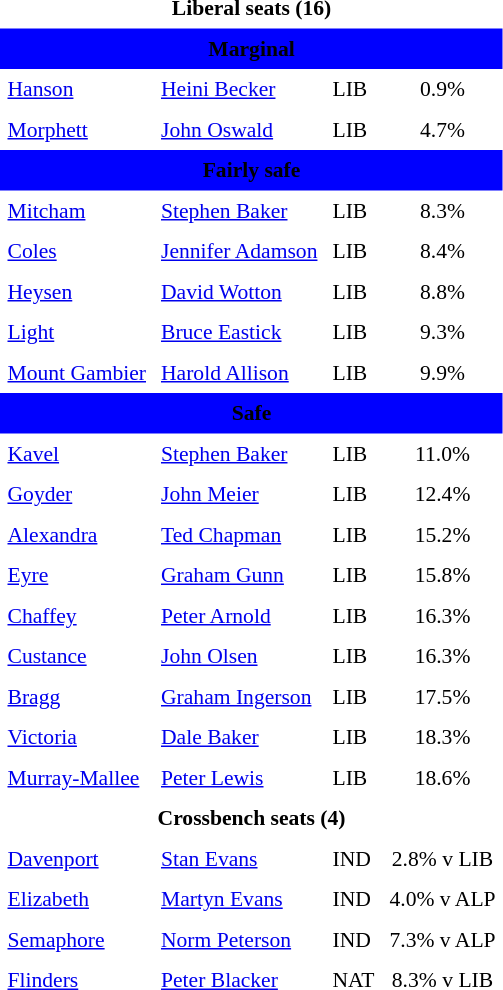<table class="toccolours" align="left" cellpadding="5" cellspacing="0" style="margin-right: .5em; margin-top: .4em;font-size: 90%;">
<tr>
<td COLSPAN=4 align="center"><strong>Liberal seats (16)</strong></td>
</tr>
<tr>
<td colspan="4"  style="text-align:center; background:blue;"><span><strong>Marginal</strong></span></td>
</tr>
<tr>
<td align="left"><a href='#'>Hanson</a></td>
<td align="left"><a href='#'>Heini Becker</a></td>
<td align="left">LIB</td>
<td align="center">0.9%</td>
</tr>
<tr>
<td align="left"><a href='#'>Morphett</a></td>
<td align="left"><a href='#'>John Oswald</a></td>
<td align="left">LIB</td>
<td align="center">4.7%</td>
</tr>
<tr>
<td colspan="4"  style="text-align:center; background:blue;"><span><strong>Fairly safe</strong></span></td>
</tr>
<tr>
<td align="left"><a href='#'>Mitcham</a></td>
<td align="left"><a href='#'>Stephen Baker</a></td>
<td align="left">LIB</td>
<td align="center">8.3%</td>
</tr>
<tr>
<td align="left"><a href='#'>Coles</a></td>
<td align="left"><a href='#'>Jennifer Adamson</a></td>
<td align="left">LIB</td>
<td align="center">8.4%</td>
</tr>
<tr>
<td align="left"><a href='#'>Heysen</a></td>
<td align="left"><a href='#'>David Wotton</a></td>
<td align="left">LIB</td>
<td align="center">8.8%</td>
</tr>
<tr>
<td align="left"><a href='#'>Light</a></td>
<td align="left"><a href='#'>Bruce Eastick</a></td>
<td align="left">LIB</td>
<td align="center">9.3%</td>
</tr>
<tr>
<td align="left"><a href='#'>Mount Gambier</a></td>
<td align="left"><a href='#'>Harold Allison</a></td>
<td align="left">LIB</td>
<td align="center">9.9%</td>
</tr>
<tr>
<td colspan="4"  style="text-align:center; background:blue;"><span><strong>Safe</strong></span></td>
</tr>
<tr>
<td align="left"><a href='#'>Kavel</a></td>
<td align="left"><a href='#'>Stephen Baker</a></td>
<td align="left">LIB</td>
<td align="center">11.0%</td>
</tr>
<tr>
<td align="left"><a href='#'>Goyder</a></td>
<td align="left"><a href='#'>John Meier</a></td>
<td align="left">LIB</td>
<td align="center">12.4%</td>
</tr>
<tr>
<td align="left"><a href='#'>Alexandra</a></td>
<td align="left"><a href='#'>Ted Chapman</a></td>
<td align="left">LIB</td>
<td align="center">15.2%</td>
</tr>
<tr>
<td align="left"><a href='#'>Eyre</a></td>
<td align="left"><a href='#'>Graham Gunn</a></td>
<td align="left">LIB</td>
<td align="center">15.8%</td>
</tr>
<tr>
<td align="left"><a href='#'>Chaffey</a></td>
<td align="left"><a href='#'>Peter Arnold</a></td>
<td align="left">LIB</td>
<td align="center">16.3%</td>
</tr>
<tr>
<td align="left"><a href='#'>Custance</a></td>
<td align="left"><a href='#'>John Olsen</a></td>
<td align="left">LIB</td>
<td align="center">16.3%</td>
</tr>
<tr>
<td align="left"><a href='#'>Bragg</a></td>
<td align="left"><a href='#'>Graham Ingerson</a></td>
<td align="left">LIB</td>
<td align="center">17.5%</td>
</tr>
<tr>
<td align="left"><a href='#'>Victoria</a></td>
<td align="left"><a href='#'>Dale Baker</a></td>
<td align="left">LIB</td>
<td align="center">18.3%</td>
</tr>
<tr>
<td align="left"><a href='#'>Murray-Mallee</a></td>
<td align="left"><a href='#'>Peter Lewis</a></td>
<td align="left">LIB</td>
<td align="center">18.6%</td>
</tr>
<tr>
<td COLSPAN=4 align="center"><strong>Crossbench seats (4)</strong></td>
</tr>
<tr>
<td align="left"><a href='#'>Davenport</a></td>
<td align="left"><a href='#'>Stan Evans</a></td>
<td align="left">IND</td>
<td align="center">2.8% v LIB</td>
</tr>
<tr>
<td align="left"><a href='#'>Elizabeth</a></td>
<td align="left"><a href='#'>Martyn Evans</a></td>
<td align="left">IND</td>
<td align="center">4.0% v ALP</td>
</tr>
<tr>
<td align="left"><a href='#'>Semaphore</a></td>
<td align="left"><a href='#'>Norm Peterson</a></td>
<td align="left">IND</td>
<td align="center">7.3% v ALP</td>
</tr>
<tr>
<td align="left"><a href='#'>Flinders</a></td>
<td align="left"><a href='#'>Peter Blacker</a></td>
<td align="left">NAT</td>
<td align="center">8.3% v LIB</td>
</tr>
<tr>
</tr>
</table>
